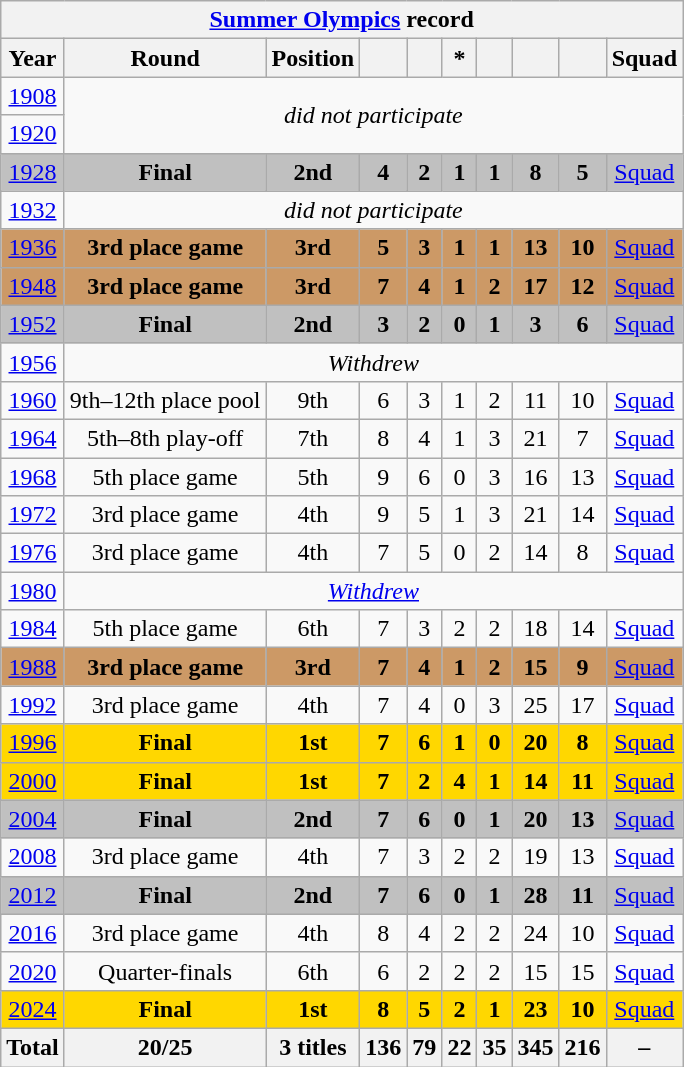<table class="wikitable" style="text-align: center;">
<tr>
<th colspan=10><a href='#'>Summer Olympics</a> record</th>
</tr>
<tr>
<th>Year</th>
<th>Round</th>
<th>Position</th>
<th></th>
<th></th>
<th>*</th>
<th></th>
<th></th>
<th></th>
<th>Squad</th>
</tr>
<tr>
<td> <a href='#'>1908</a></td>
<td rowspan=2 colspan=9><em>did not participate</em></td>
</tr>
<tr>
<td> <a href='#'>1920</a></td>
</tr>
<tr bgcolor=silver>
<td> <a href='#'>1928</a></td>
<td><strong>Final</strong></td>
<td><strong>2nd</strong></td>
<td><strong>4</strong></td>
<td><strong>2</strong></td>
<td><strong>1</strong></td>
<td><strong>1</strong></td>
<td><strong>8</strong></td>
<td><strong>5</strong></td>
<td><a href='#'>Squad</a></td>
</tr>
<tr>
<td> <a href='#'>1932</a></td>
<td colspan=9><em>did not participate</em></td>
</tr>
<tr bgcolor=cc9966>
<td> <a href='#'>1936</a></td>
<td><strong>3rd place game</strong></td>
<td><strong>3rd</strong></td>
<td><strong>5</strong></td>
<td><strong>3</strong></td>
<td><strong>1</strong></td>
<td><strong>1</strong></td>
<td><strong>13</strong></td>
<td><strong>10</strong></td>
<td><a href='#'>Squad</a></td>
</tr>
<tr bgcolor=cc9966>
<td> <a href='#'>1948</a></td>
<td><strong>3rd place game</strong></td>
<td><strong>3rd</strong></td>
<td><strong>7</strong></td>
<td><strong>4</strong></td>
<td><strong>1</strong></td>
<td><strong>2</strong></td>
<td><strong>17</strong></td>
<td><strong>12</strong></td>
<td><a href='#'>Squad</a></td>
</tr>
<tr bgcolor=silver>
<td> <a href='#'>1952</a></td>
<td><strong>Final</strong></td>
<td><strong>2nd</strong></td>
<td><strong>3</strong></td>
<td><strong>2</strong></td>
<td><strong>0</strong></td>
<td><strong>1</strong></td>
<td><strong>3</strong></td>
<td><strong>6</strong></td>
<td><a href='#'>Squad</a></td>
</tr>
<tr>
<td> <a href='#'>1956</a></td>
<td colspan=9><em>Withdrew</em></td>
</tr>
<tr>
<td> <a href='#'>1960</a></td>
<td>9th–12th place pool</td>
<td>9th</td>
<td>6</td>
<td>3</td>
<td>1</td>
<td>2</td>
<td>11</td>
<td>10</td>
<td><a href='#'>Squad</a></td>
</tr>
<tr>
<td> <a href='#'>1964</a></td>
<td>5th–8th play-off</td>
<td>7th</td>
<td>8</td>
<td>4</td>
<td>1</td>
<td>3</td>
<td>21</td>
<td>7</td>
<td><a href='#'>Squad</a></td>
</tr>
<tr>
<td> <a href='#'>1968</a></td>
<td>5th place game</td>
<td>5th</td>
<td>9</td>
<td>6</td>
<td>0</td>
<td>3</td>
<td>16</td>
<td>13</td>
<td><a href='#'>Squad</a></td>
</tr>
<tr>
<td> <a href='#'>1972</a></td>
<td>3rd place game</td>
<td>4th</td>
<td>9</td>
<td>5</td>
<td>1</td>
<td>3</td>
<td>21</td>
<td>14</td>
<td><a href='#'>Squad</a></td>
</tr>
<tr>
<td> <a href='#'>1976</a></td>
<td>3rd place game</td>
<td>4th</td>
<td>7</td>
<td>5</td>
<td>0</td>
<td>2</td>
<td>14</td>
<td>8</td>
<td><a href='#'>Squad</a></td>
</tr>
<tr>
<td> <a href='#'>1980</a></td>
<td colspan=9><em><a href='#'>Withdrew</a></em></td>
</tr>
<tr>
<td> <a href='#'>1984</a></td>
<td>5th place game</td>
<td>6th</td>
<td>7</td>
<td>3</td>
<td>2</td>
<td>2</td>
<td>18</td>
<td>14</td>
<td><a href='#'>Squad</a></td>
</tr>
<tr bgcolor=cc9966>
<td> <a href='#'>1988</a></td>
<td><strong>3rd place game</strong></td>
<td><strong>3rd</strong></td>
<td><strong>7</strong></td>
<td><strong>4</strong></td>
<td><strong>1</strong></td>
<td><strong>2</strong></td>
<td><strong>15</strong></td>
<td><strong>9</strong></td>
<td><a href='#'>Squad</a></td>
</tr>
<tr>
<td> <a href='#'>1992</a></td>
<td>3rd place game</td>
<td>4th</td>
<td>7</td>
<td>4</td>
<td>0</td>
<td>3</td>
<td>25</td>
<td>17</td>
<td><a href='#'>Squad</a></td>
</tr>
<tr bgcolor=gold>
<td> <a href='#'>1996</a></td>
<td><strong>Final</strong></td>
<td><strong>1st</strong></td>
<td><strong>7</strong></td>
<td><strong>6</strong></td>
<td><strong>1</strong></td>
<td><strong>0</strong></td>
<td><strong>20</strong></td>
<td><strong>8</strong></td>
<td><a href='#'>Squad</a></td>
</tr>
<tr bgcolor=gold>
<td> <a href='#'>2000</a></td>
<td><strong>Final</strong></td>
<td><strong>1st</strong></td>
<td><strong>7</strong></td>
<td><strong>2</strong></td>
<td><strong>4</strong></td>
<td><strong>1</strong></td>
<td><strong>14</strong></td>
<td><strong>11</strong></td>
<td><a href='#'>Squad</a></td>
</tr>
<tr bgcolor=silver>
<td> <a href='#'>2004</a></td>
<td><strong>Final</strong></td>
<td><strong>2nd</strong></td>
<td><strong>7</strong></td>
<td><strong>6</strong></td>
<td><strong>0</strong></td>
<td><strong>1</strong></td>
<td><strong>20</strong></td>
<td><strong>13</strong></td>
<td><a href='#'>Squad</a></td>
</tr>
<tr>
<td> <a href='#'>2008</a></td>
<td>3rd place game</td>
<td>4th</td>
<td>7</td>
<td>3</td>
<td>2</td>
<td>2</td>
<td>19</td>
<td>13</td>
<td><a href='#'>Squad</a></td>
</tr>
<tr bgcolor=silver>
<td> <a href='#'>2012</a></td>
<td><strong>Final</strong></td>
<td><strong>2nd</strong></td>
<td><strong>7</strong></td>
<td><strong>6</strong></td>
<td><strong>0</strong></td>
<td><strong>1</strong></td>
<td><strong>28</strong></td>
<td><strong>11</strong></td>
<td><a href='#'>Squad</a></td>
</tr>
<tr>
<td> <a href='#'>2016</a></td>
<td>3rd place game</td>
<td>4th</td>
<td>8</td>
<td>4</td>
<td>2</td>
<td>2</td>
<td>24</td>
<td>10</td>
<td><a href='#'>Squad</a></td>
</tr>
<tr>
<td> <a href='#'>2020</a></td>
<td>Quarter-finals</td>
<td>6th</td>
<td>6</td>
<td>2</td>
<td>2</td>
<td>2</td>
<td>15</td>
<td>15</td>
<td><a href='#'>Squad</a></td>
</tr>
<tr bgcolor=gold>
<td> <a href='#'>2024</a></td>
<td><strong>Final</strong></td>
<td><strong>1st</strong></td>
<td><strong>8</strong></td>
<td><strong>5</strong></td>
<td><strong>2</strong></td>
<td><strong>1</strong></td>
<td><strong>23</strong></td>
<td><strong>10</strong></td>
<td><a href='#'>Squad</a></td>
</tr>
<tr>
<th>Total</th>
<th>20/25</th>
<th>3 titles</th>
<th>136</th>
<th>79</th>
<th>22</th>
<th>35</th>
<th>345</th>
<th>216</th>
<th>–</th>
</tr>
</table>
